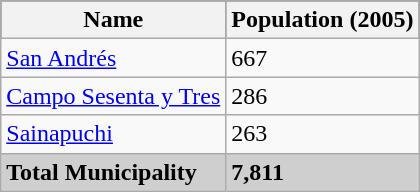<table class="wikitable">
<tr style="background:#000000; color:black;">
<th><strong>Name</strong></th>
<th><strong>Population (2005)</strong></th>
</tr>
<tr>
<td><a href='#'>San Andrés</a></td>
<td>667</td>
</tr>
<tr>
<td><a href='#'>Campo Sesenta y Tres</a></td>
<td>286</td>
</tr>
<tr>
<td><a href='#'>Sainapuchi</a></td>
<td>263</td>
</tr>
<tr style="background:#CFCFCF;">
<td><strong>Total Municipality</strong></td>
<td><strong>7,811</strong></td>
</tr>
</table>
